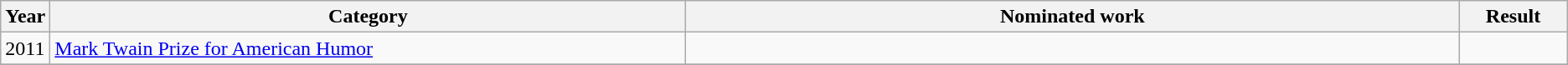<table class=wikitable>
<tr>
<th scope="col" style="width:1em;">Year</th>
<th scope="col" style="width:32em;">Category</th>
<th scope="col" style="width:39em;">Nominated work</th>
<th scope="col" style="width:5em;">Result</th>
</tr>
<tr>
<td>2011</td>
<td><a href='#'>Mark Twain Prize for American Humor</a></td>
<td></td>
<td></td>
</tr>
<tr>
</tr>
</table>
